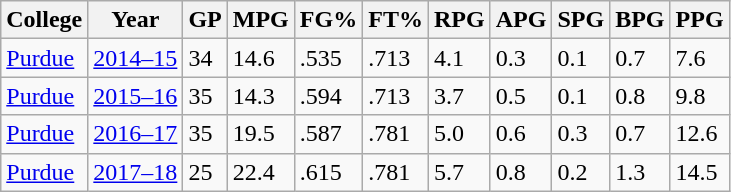<table class="wikitable">
<tr>
<th>College</th>
<th>Year</th>
<th>GP</th>
<th>MPG</th>
<th>FG%</th>
<th>FT%</th>
<th>RPG</th>
<th>APG</th>
<th>SPG</th>
<th>BPG</th>
<th>PPG</th>
</tr>
<tr>
<td><a href='#'>Purdue</a></td>
<td><a href='#'>2014–15</a></td>
<td>34</td>
<td>14.6</td>
<td>.535</td>
<td>.713</td>
<td>4.1</td>
<td>0.3</td>
<td>0.1</td>
<td>0.7</td>
<td>7.6</td>
</tr>
<tr>
<td><a href='#'>Purdue</a></td>
<td><a href='#'>2015–16</a></td>
<td>35</td>
<td>14.3</td>
<td>.594</td>
<td>.713</td>
<td>3.7</td>
<td>0.5</td>
<td>0.1</td>
<td>0.8</td>
<td>9.8</td>
</tr>
<tr>
<td><a href='#'>Purdue</a></td>
<td><a href='#'>2016–17</a></td>
<td>35</td>
<td>19.5</td>
<td>.587</td>
<td>.781</td>
<td>5.0</td>
<td>0.6</td>
<td>0.3</td>
<td>0.7</td>
<td>12.6</td>
</tr>
<tr>
<td><a href='#'>Purdue</a></td>
<td><a href='#'>2017–18</a></td>
<td>25</td>
<td>22.4</td>
<td>.615</td>
<td>.781</td>
<td>5.7</td>
<td>0.8</td>
<td>0.2</td>
<td>1.3</td>
<td>14.5</td>
</tr>
</table>
